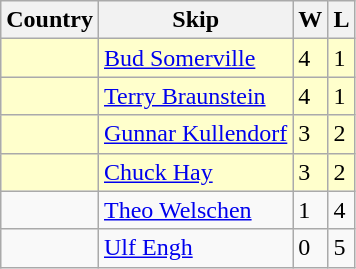<table class="wikitable">
<tr>
<th>Country</th>
<th>Skip</th>
<th>W</th>
<th>L</th>
</tr>
<tr bgcolor="#ffffcc">
<td></td>
<td><a href='#'>Bud Somerville</a></td>
<td>4</td>
<td>1</td>
</tr>
<tr bgcolor="#ffffcc">
<td></td>
<td><a href='#'>Terry Braunstein</a></td>
<td>4</td>
<td>1</td>
</tr>
<tr bgcolor="#ffffcc">
<td></td>
<td><a href='#'>Gunnar Kullendorf</a></td>
<td>3</td>
<td>2</td>
</tr>
<tr bgcolor="#ffffcc">
<td></td>
<td><a href='#'>Chuck Hay</a></td>
<td>3</td>
<td>2</td>
</tr>
<tr>
<td></td>
<td><a href='#'>Theo Welschen</a></td>
<td>1</td>
<td>4</td>
</tr>
<tr>
<td></td>
<td><a href='#'>Ulf Engh</a></td>
<td>0</td>
<td>5</td>
</tr>
</table>
